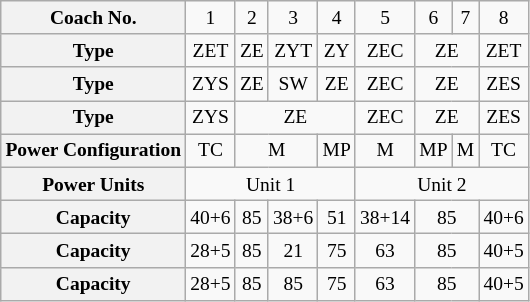<table class="wikitable" style="text-align: center; font-size: small;">
<tr>
<th>Coach No.</th>
<td>1</td>
<td>2</td>
<td>3</td>
<td>4</td>
<td>5</td>
<td>6</td>
<td>7</td>
<td>8</td>
</tr>
<tr>
<th>Type</th>
<td colspan=1>ZET</td>
<td colspan=1>ZE</td>
<td colspan=1>ZYT</td>
<td colspan=1>ZY</td>
<td colspan=1>ZEC</td>
<td colspan=2>ZE</td>
<td colspan=1>ZET</td>
</tr>
<tr>
<th>Type</th>
<td colspan=1>ZYS</td>
<td colspan=1>ZE</td>
<td colspan=1>SW</td>
<td colspan=1>ZE</td>
<td colspan=1>ZEC</td>
<td colspan=2>ZE</td>
<td colspan=1>ZES</td>
</tr>
<tr>
<th>Type</th>
<td colspan=1>ZYS</td>
<td colspan=3>ZE</td>
<td colspan=1>ZEC</td>
<td colspan=2>ZE</td>
<td colspan=1>ZES</td>
</tr>
<tr>
<th>Power Configuration</th>
<td colspan=1>TC</td>
<td colspan=2>M</td>
<td colspan=1>MP</td>
<td colspan=1>M</td>
<td colspan=1>MP</td>
<td colspan=1>M</td>
<td colspan=1>TC</td>
</tr>
<tr>
<th>Power Units</th>
<td colspan=4>Unit 1</td>
<td colspan=4>Unit 2</td>
</tr>
<tr>
<th>Capacity</th>
<td>40+6</td>
<td>85</td>
<td>38+6</td>
<td>51</td>
<td>38+14</td>
<td colspan="2">85</td>
<td>40+6</td>
</tr>
<tr>
<th>Capacity</th>
<td>28+5</td>
<td>85</td>
<td>21</td>
<td>75</td>
<td>63</td>
<td colspan="2">85</td>
<td>40+5</td>
</tr>
<tr>
<th>Capacity</th>
<td>28+5</td>
<td>85</td>
<td>85</td>
<td>75</td>
<td>63</td>
<td colspan="2">85</td>
<td>40+5</td>
</tr>
</table>
